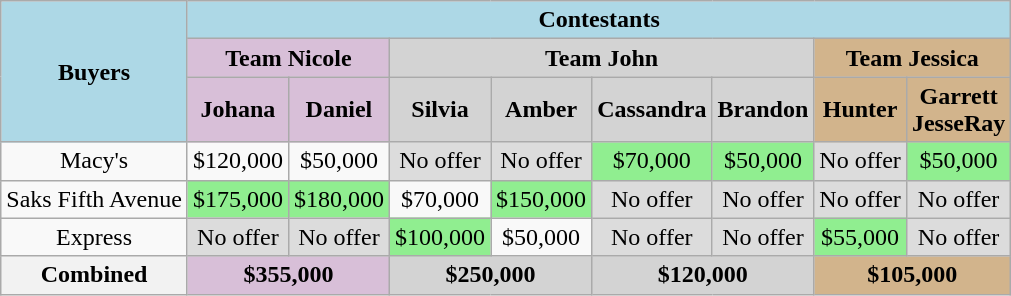<table class="wikitable" style="text-align:center">
<tr style="background:lightblue;">
<td rowspan="3"><strong>Buyers</strong></td>
<td colspan="10"><strong>Contestants</strong></td>
</tr>
<tr>
<td bgcolor=Thistle colspan=2><strong>Team Nicole</strong></td>
<td bgcolor=LightGray colspan=4><strong>Team John</strong></td>
<td bgcolor=Tan colspan=2><strong>Team Jessica</strong></td>
</tr>
<tr>
<td bgcolor=Thistle><strong>Johana</strong></td>
<td bgcolor=Thistle><strong>Daniel</strong></td>
<td bgcolor=LightGray><strong>Silvia</strong></td>
<td bgcolor=LightGray><strong>Amber</strong></td>
<td bgcolor=LightGray><strong>Cassandra</strong></td>
<td bgcolor=LightGray><strong>Brandon</strong></td>
<td bgcolor=Tan><strong>Hunter</strong></td>
<td bgcolor=Tan><strong>Garrett<br>JesseRay</strong></td>
</tr>
<tr>
<td>Macy's</td>
<td>$120,000</td>
<td>$50,000</td>
<td bgcolor=#DCDCDC>No offer</td>
<td bgcolor=#DCDCDC>No offer</td>
<td bgcolor=lightgreen>$70,000</td>
<td bgcolor=lightgreen>$50,000</td>
<td bgcolor=#DCDCDC>No offer</td>
<td bgcolor=lightgreen>$50,000</td>
</tr>
<tr>
<td>Saks Fifth Avenue</td>
<td bgcolor=lightgreen>$175,000</td>
<td bgcolor=lightgreen>$180,000</td>
<td>$70,000</td>
<td bgcolor=lightgreen>$150,000</td>
<td bgcolor=#DCDCDC>No offer</td>
<td bgcolor=#DCDCDC>No offer</td>
<td bgcolor=#DCDCDC>No offer</td>
<td bgcolor=#DCDCDC>No offer</td>
</tr>
<tr>
<td>Express</td>
<td bgcolor=#DCDCDC>No offer</td>
<td bgcolor=#DCDCDC>No offer</td>
<td bgcolor=lightgreen>$100,000</td>
<td>$50,000</td>
<td bgcolor=#DCDCDC>No offer</td>
<td bgcolor=#DCDCDC>No offer</td>
<td bgcolor=lightgreen>$55,000</td>
<td bgcolor=#DCDCDC>No offer</td>
</tr>
<tr>
<th>Combined</th>
<td bgcolor=Thistle colspan=2><strong>$355,000</strong></td>
<td bgcolor=lightgray colspan=2><strong>$250,000</strong></td>
<td bgcolor=lightgray colspan=2><strong>$120,000</strong></td>
<td bgcolor=Tan colspan=2><strong>$105,000</strong></td>
</tr>
</table>
